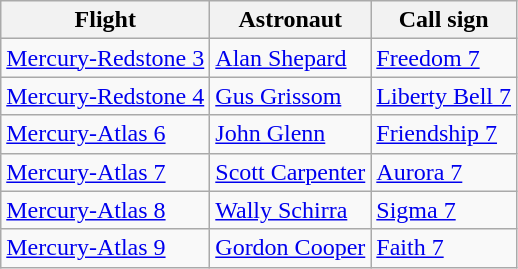<table class="wikitable">
<tr>
<th align=center>Flight</th>
<th align=center>Astronaut</th>
<th align=center>Call sign</th>
</tr>
<tr>
<td><a href='#'>Mercury-Redstone 3</a></td>
<td><a href='#'>Alan Shepard</a></td>
<td><a href='#'>Freedom 7</a></td>
</tr>
<tr>
<td><a href='#'>Mercury-Redstone 4</a></td>
<td><a href='#'>Gus Grissom</a></td>
<td><a href='#'>Liberty Bell 7</a></td>
</tr>
<tr>
<td><a href='#'>Mercury-Atlas 6</a></td>
<td><a href='#'>John Glenn</a></td>
<td><a href='#'>Friendship 7</a></td>
</tr>
<tr>
<td><a href='#'>Mercury-Atlas 7</a></td>
<td><a href='#'>Scott Carpenter</a></td>
<td><a href='#'>Aurora 7</a></td>
</tr>
<tr>
<td><a href='#'>Mercury-Atlas 8</a></td>
<td><a href='#'>Wally Schirra</a></td>
<td><a href='#'>Sigma 7</a></td>
</tr>
<tr>
<td><a href='#'>Mercury-Atlas 9</a></td>
<td><a href='#'>Gordon Cooper</a></td>
<td><a href='#'>Faith 7</a></td>
</tr>
</table>
